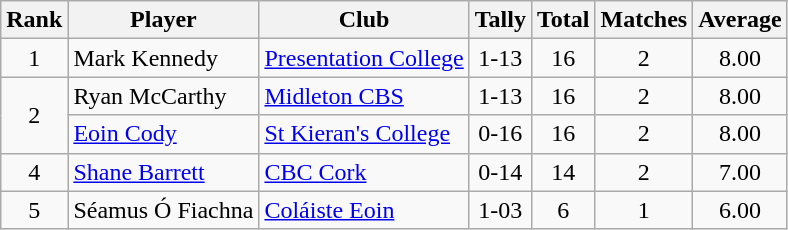<table class="wikitable">
<tr>
<th>Rank</th>
<th>Player</th>
<th>Club</th>
<th>Tally</th>
<th>Total</th>
<th>Matches</th>
<th>Average</th>
</tr>
<tr>
<td rowspan="1" style="text-align:center;">1</td>
<td>Mark Kennedy</td>
<td><a href='#'>Presentation College</a></td>
<td align=center>1-13</td>
<td align=center>16</td>
<td align=center>2</td>
<td align=center>8.00</td>
</tr>
<tr>
<td rowspan="2" style="text-align:center;">2</td>
<td>Ryan McCarthy</td>
<td><a href='#'>Midleton CBS</a></td>
<td align=center>1-13</td>
<td align=center>16</td>
<td align=center>2</td>
<td align=center>8.00</td>
</tr>
<tr>
<td><a href='#'>Eoin Cody</a></td>
<td><a href='#'>St Kieran's College</a></td>
<td align=center>0-16</td>
<td align=center>16</td>
<td align=center>2</td>
<td align=center>8.00</td>
</tr>
<tr>
<td rowspan="1" style="text-align:center;">4</td>
<td><a href='#'>Shane Barrett</a></td>
<td><a href='#'>CBC Cork</a></td>
<td align=center>0-14</td>
<td align=center>14</td>
<td align=center>2</td>
<td align=center>7.00</td>
</tr>
<tr>
<td rowspan="1" style="text-align:center;">5</td>
<td>Séamus Ó Fiachna</td>
<td><a href='#'>Coláiste Eoin</a></td>
<td align=center>1-03</td>
<td align=center>6</td>
<td align=center>1</td>
<td align=center>6.00</td>
</tr>
</table>
